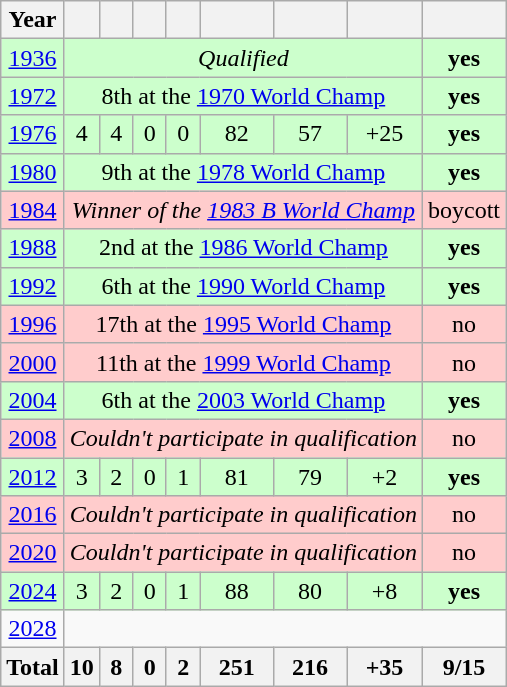<table class="wikitable" style="text-align: center;">
<tr>
<th>Year</th>
<th width="15"></th>
<th width="15"></th>
<th width="15"></th>
<th width="15"></th>
<th></th>
<th></th>
<th></th>
<th></th>
</tr>
<tr style="background:#ccffcc;">
<td> <a href='#'>1936</a></td>
<td colspan="7"><em>Qualified</em></td>
<td><strong>yes</strong></td>
</tr>
<tr style="background:#ccffcc;">
<td> <a href='#'>1972</a></td>
<td colspan="7">8th at the <a href='#'>1970 World Champ</a></td>
<td><strong>yes</strong></td>
</tr>
<tr style="background:#ccffcc;">
<td> <a href='#'>1976</a></td>
<td>4</td>
<td>4</td>
<td>0</td>
<td>0</td>
<td>82</td>
<td>57</td>
<td>+25</td>
<td><strong>yes</strong></td>
</tr>
<tr style="background:#ccffcc;">
<td> <a href='#'>1980</a></td>
<td colspan="7">9th at the <a href='#'>1978 World Champ</a></td>
<td><strong>yes</strong></td>
</tr>
<tr style="background:#ffcccc;">
<td> <a href='#'>1984</a></td>
<td colspan="7"><em>Winner of the <a href='#'>1983 B World Champ</a></em></td>
<td>boycott</td>
</tr>
<tr style="background:#ccffcc;">
<td> <a href='#'>1988</a></td>
<td colspan="7">2nd at the <a href='#'>1986 World Champ</a></td>
<td><strong>yes</strong></td>
</tr>
<tr style="background:#ccffcc;">
<td> <a href='#'>1992</a></td>
<td colspan="7">6th at the <a href='#'>1990 World Champ</a></td>
<td><strong>yes</strong></td>
</tr>
<tr style="background:#ffcccc;">
<td> <a href='#'>1996</a></td>
<td colspan="7">17th at the <a href='#'>1995 World Champ</a></td>
<td>no</td>
</tr>
<tr style="background:#ffcccc;">
<td> <a href='#'>2000</a></td>
<td colspan="7">11th at the <a href='#'>1999 World Champ</a></td>
<td>no</td>
</tr>
<tr style="background:#ccffcc;">
<td> <a href='#'>2004</a></td>
<td colspan="7">6th at the <a href='#'>2003 World Champ</a></td>
<td><strong>yes</strong></td>
</tr>
<tr style="background:#ffcccc;">
<td> <a href='#'>2008</a></td>
<td colspan="7"><em>Couldn't participate in qualification</em></td>
<td>no</td>
</tr>
<tr style="background:#ccffcc;">
<td> <a href='#'>2012</a></td>
<td>3</td>
<td>2</td>
<td>0</td>
<td>1</td>
<td>81</td>
<td>79</td>
<td>+2</td>
<td><strong>yes</strong></td>
</tr>
<tr style="background:#ffcccc;">
<td> <a href='#'>2016</a></td>
<td colspan="7"><em>Couldn't participate in qualification</em></td>
<td>no</td>
</tr>
<tr style="background:#ffcccc;">
<td> <a href='#'>2020</a></td>
<td colspan="7"><em>Couldn't participate in qualification</em></td>
<td>no</td>
</tr>
<tr style="background:#ccffcc;">
<td> <a href='#'>2024</a></td>
<td>3</td>
<td>2</td>
<td>0</td>
<td>1</td>
<td>88</td>
<td>80</td>
<td>+8</td>
<td><strong>yes</strong></td>
</tr>
<tr>
<td> <a href='#'>2028</a></td>
</tr>
<tr>
<th>Total</th>
<th>10</th>
<th>8</th>
<th>0</th>
<th>2</th>
<th>251</th>
<th>216</th>
<th>+35</th>
<th>9/15</th>
</tr>
</table>
